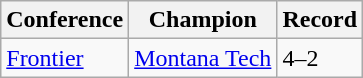<table class="wikitable">
<tr>
<th>Conference</th>
<th>Champion</th>
<th>Record</th>
</tr>
<tr>
<td><a href='#'>Frontier</a></td>
<td><a href='#'>Montana Tech</a></td>
<td>4–2</td>
</tr>
</table>
